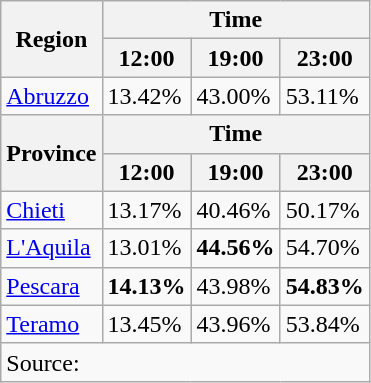<table class="wikitable" style=text-align:left>
<tr>
<th rowspan=2>Region</th>
<th colspan=3>Time</th>
</tr>
<tr>
<th>12:00</th>
<th>19:00</th>
<th>23:00</th>
</tr>
<tr>
<td><a href='#'>Abruzzo</a></td>
<td>13.42%</td>
<td>43.00%</td>
<td>53.11%</td>
</tr>
<tr>
<th rowspan="2">Province</th>
<th colspan="3">Time</th>
</tr>
<tr>
<th>12:00</th>
<th>19:00</th>
<th>23:00</th>
</tr>
<tr>
<td><a href='#'>Chieti</a></td>
<td>13.17%</td>
<td>40.46%</td>
<td>50.17%</td>
</tr>
<tr>
<td><a href='#'>L'Aquila</a></td>
<td>13.01%</td>
<td><strong>44.56%</strong></td>
<td>54.70%</td>
</tr>
<tr>
<td><a href='#'>Pescara</a></td>
<td><strong>14.13%</strong></td>
<td>43.98%</td>
<td><strong>54.83%</strong></td>
</tr>
<tr>
<td><a href='#'>Teramo</a></td>
<td>13.45%</td>
<td>43.96%</td>
<td>53.84%</td>
</tr>
<tr>
<td colspan=4>Source: </td>
</tr>
</table>
